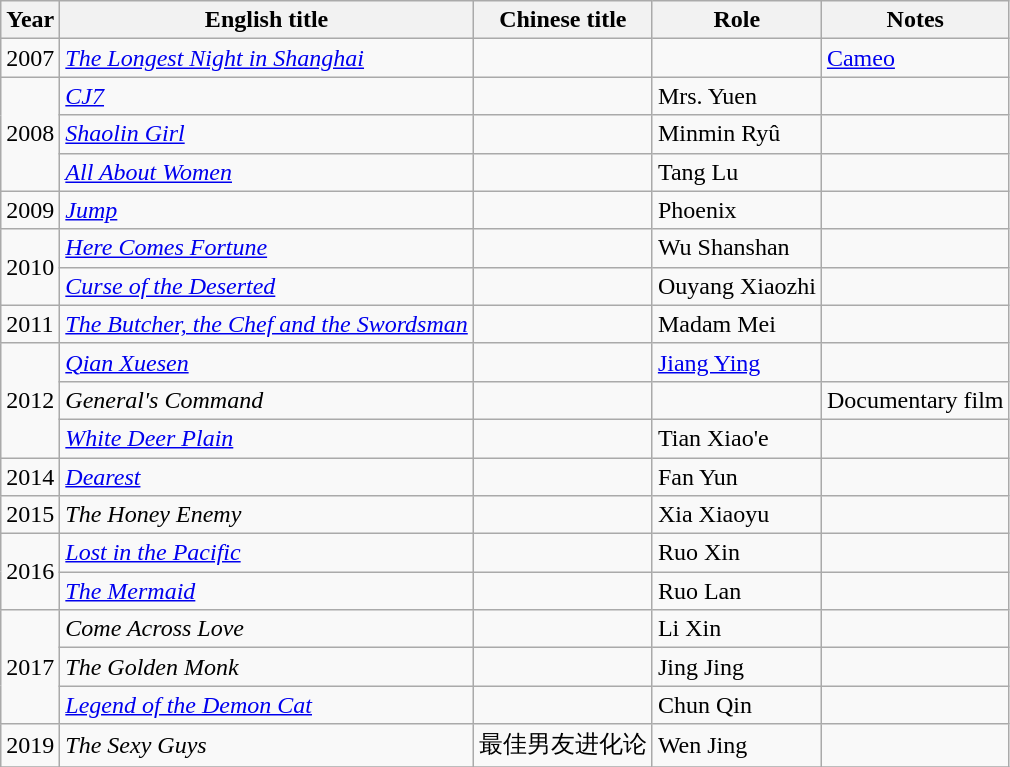<table class="wikitable">
<tr>
<th>Year</th>
<th>English title</th>
<th>Chinese title</th>
<th>Role</th>
<th>Notes</th>
</tr>
<tr>
<td>2007</td>
<td><em><a href='#'>The Longest Night in Shanghai</a></em></td>
<td></td>
<td></td>
<td><a href='#'>Cameo</a></td>
</tr>
<tr>
<td rowspan="3">2008</td>
<td><em><a href='#'>CJ7</a></em></td>
<td></td>
<td>Mrs. Yuen</td>
<td></td>
</tr>
<tr>
<td><em><a href='#'>Shaolin Girl</a></em></td>
<td></td>
<td>Minmin Ryû</td>
<td></td>
</tr>
<tr>
<td><em><a href='#'>All About Women</a></em></td>
<td></td>
<td>Tang Lu</td>
<td></td>
</tr>
<tr>
<td>2009</td>
<td><em><a href='#'>Jump</a></em></td>
<td></td>
<td>Phoenix</td>
<td></td>
</tr>
<tr>
<td rowspan="2">2010</td>
<td><em><a href='#'>Here Comes Fortune</a></em></td>
<td></td>
<td>Wu Shanshan</td>
<td></td>
</tr>
<tr>
<td><em><a href='#'>Curse of the Deserted</a></em></td>
<td></td>
<td>Ouyang Xiaozhi</td>
<td></td>
</tr>
<tr>
<td>2011</td>
<td><em><a href='#'>The Butcher, the Chef and the Swordsman</a></em></td>
<td></td>
<td>Madam Mei</td>
<td></td>
</tr>
<tr>
<td rowspan="3">2012</td>
<td><em><a href='#'>Qian Xuesen</a></em></td>
<td></td>
<td><a href='#'>Jiang Ying</a></td>
<td></td>
</tr>
<tr>
<td><em>General's Command</em></td>
<td></td>
<td></td>
<td>Documentary film</td>
</tr>
<tr>
<td><em><a href='#'>White Deer Plain</a></em></td>
<td></td>
<td>Tian Xiao'e</td>
<td></td>
</tr>
<tr>
<td>2014</td>
<td><em><a href='#'>Dearest</a></em></td>
<td></td>
<td>Fan Yun</td>
<td></td>
</tr>
<tr>
<td>2015</td>
<td><em>The Honey Enemy</em></td>
<td></td>
<td>Xia Xiaoyu</td>
<td></td>
</tr>
<tr>
<td rowspan="2">2016</td>
<td><em><a href='#'>Lost in the Pacific</a></em></td>
<td></td>
<td>Ruo Xin</td>
<td></td>
</tr>
<tr>
<td><em><a href='#'>The Mermaid</a></em></td>
<td></td>
<td>Ruo Lan</td>
<td></td>
</tr>
<tr>
<td rowspan="3">2017</td>
<td><em>Come Across Love</em></td>
<td></td>
<td>Li Xin</td>
<td></td>
</tr>
<tr>
<td><em>The Golden Monk</em></td>
<td></td>
<td>Jing Jing</td>
<td></td>
</tr>
<tr>
<td><em><a href='#'>Legend of the Demon Cat</a></em></td>
<td></td>
<td>Chun Qin</td>
<td></td>
</tr>
<tr>
<td>2019</td>
<td><em>The Sexy Guys</em></td>
<td>最佳男友进化论</td>
<td>Wen Jing</td>
<td></td>
</tr>
<tr>
</tr>
</table>
